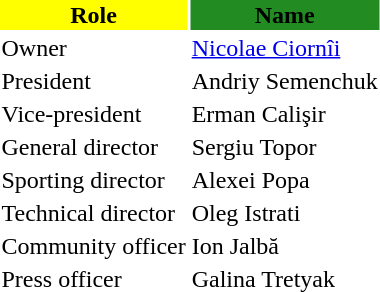<table class="toccolours">
<tr>
<th style="background:yellow;">Role</th>
<th style="background:forestgreen;">Name</th>
</tr>
<tr>
<td>Owner</td>
<td> <a href='#'>Nicolae Ciornîi</a></td>
</tr>
<tr>
<td>President</td>
<td> Andriy Semenchuk</td>
</tr>
<tr>
<td>Vice-president</td>
<td> Erman Calişir</td>
</tr>
<tr>
<td>General director</td>
<td> Sergiu Topor</td>
</tr>
<tr>
<td>Sporting director</td>
<td> Alexei Popa</td>
</tr>
<tr>
<td>Technical director</td>
<td> Oleg Istrati</td>
</tr>
<tr>
<td>Community officer</td>
<td> Ion Jalbă</td>
</tr>
<tr>
<td>Press officer</td>
<td> Galina Tretyak</td>
</tr>
</table>
